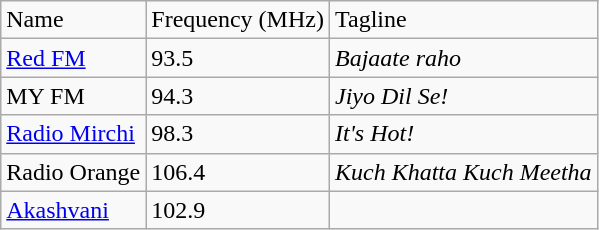<table class="wikitable">
<tr>
<td>Name</td>
<td>Frequency (MHz)</td>
<td>Tagline</td>
</tr>
<tr>
<td><a href='#'>Red FM</a></td>
<td>93.5</td>
<td><em>Bajaate raho</em></td>
</tr>
<tr>
<td>MY FM</td>
<td>94.3</td>
<td><em>Jiyo Dil Se!</em></td>
</tr>
<tr>
<td><a href='#'>Radio Mirchi</a></td>
<td>98.3</td>
<td><em>It's Hot!</em></td>
</tr>
<tr>
<td>Radio Orange</td>
<td>106.4</td>
<td><em>Kuch Khatta Kuch Meetha</em></td>
</tr>
<tr>
<td><a href='#'>Akashvani</a></td>
<td>102.9</td>
<td></td>
</tr>
</table>
